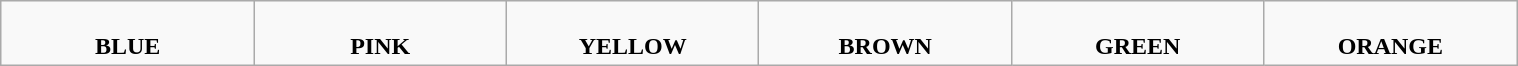<table class="wikitable" style="text-align: center; width: 80%; margin: 1em auto 1em auto;">
<tr>
<td style="width:70pt;"><br><strong>BLUE</strong></td>
<td style="width:70pt;"><br><strong>PINK</strong></td>
<td style="width:70pt;"><br><strong>YELLOW</strong></td>
<td style="width:70pt;"><br><strong>BROWN</strong></td>
<td style="width:70pt;"><br><strong>GREEN</strong></td>
<td style="width:70pt;"><br><strong>ORANGE</strong></td>
</tr>
</table>
